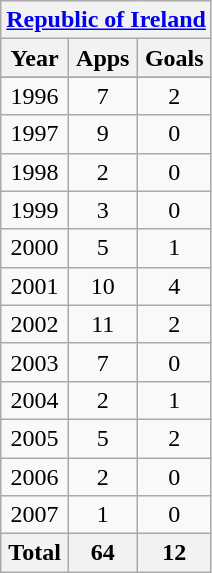<table class="wikitable" style="text-align:center">
<tr>
<th colspan=3><a href='#'>Republic of Ireland</a></th>
</tr>
<tr>
<th>Year</th>
<th>Apps</th>
<th>Goals</th>
</tr>
<tr>
</tr>
<tr>
<td>1996</td>
<td>7</td>
<td>2</td>
</tr>
<tr>
<td>1997</td>
<td>9</td>
<td>0</td>
</tr>
<tr>
<td>1998</td>
<td>2</td>
<td>0</td>
</tr>
<tr>
<td>1999</td>
<td>3</td>
<td>0</td>
</tr>
<tr>
<td>2000</td>
<td>5</td>
<td>1</td>
</tr>
<tr>
<td>2001</td>
<td>10</td>
<td>4</td>
</tr>
<tr>
<td>2002</td>
<td>11</td>
<td>2</td>
</tr>
<tr>
<td>2003</td>
<td>7</td>
<td>0</td>
</tr>
<tr>
<td>2004</td>
<td>2</td>
<td>1</td>
</tr>
<tr>
<td>2005</td>
<td>5</td>
<td>2</td>
</tr>
<tr>
<td>2006</td>
<td>2</td>
<td>0</td>
</tr>
<tr>
<td>2007</td>
<td>1</td>
<td>0</td>
</tr>
<tr>
<th>Total</th>
<th>64</th>
<th>12</th>
</tr>
</table>
